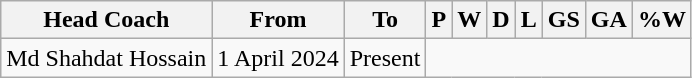<table class="wikitable sortable" style="text-align: center">
<tr>
<th>Head Coach</th>
<th class="unsortable">From</th>
<th class="unsortable">To</th>
<th abbr="3">P</th>
<th abbr="1">W</th>
<th abbr="1">D</th>
<th abbr="1">L</th>
<th abbr="4">GS</th>
<th abbr="6">GA</th>
<th abbr="50">%W</th>
</tr>
<tr>
<td align="left"> Md Shahdat Hossain</td>
<td align="left">1 April 2024</td>
<td align="left">Present<br></td>
</tr>
</table>
